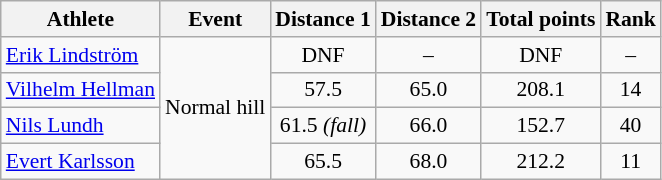<table class="wikitable" style="font-size:90%">
<tr>
<th>Athlete</th>
<th>Event</th>
<th>Distance 1</th>
<th>Distance 2</th>
<th>Total points</th>
<th>Rank</th>
</tr>
<tr>
<td><a href='#'>Erik Lindström</a></td>
<td rowspan="4">Normal hill</td>
<td align="center">DNF</td>
<td align="center">–</td>
<td align="center">DNF</td>
<td align="center">–</td>
</tr>
<tr>
<td><a href='#'>Vilhelm Hellman</a></td>
<td align="center">57.5</td>
<td align="center">65.0</td>
<td align="center">208.1</td>
<td align="center">14</td>
</tr>
<tr>
<td><a href='#'>Nils Lundh</a></td>
<td align="center">61.5 <em>(fall)</em></td>
<td align="center">66.0</td>
<td align="center">152.7</td>
<td align="center">40</td>
</tr>
<tr>
<td><a href='#'>Evert Karlsson</a></td>
<td align="center">65.5</td>
<td align="center">68.0</td>
<td align="center">212.2</td>
<td align="center">11</td>
</tr>
</table>
